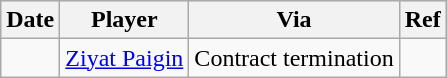<table class="wikitable">
<tr style="background:#ddd; text-align:center;">
<th>Date</th>
<th>Player</th>
<th>Via</th>
<th>Ref</th>
</tr>
<tr>
<td></td>
<td><a href='#'>Ziyat Paigin</a></td>
<td>Contract termination</td>
<td></td>
</tr>
</table>
